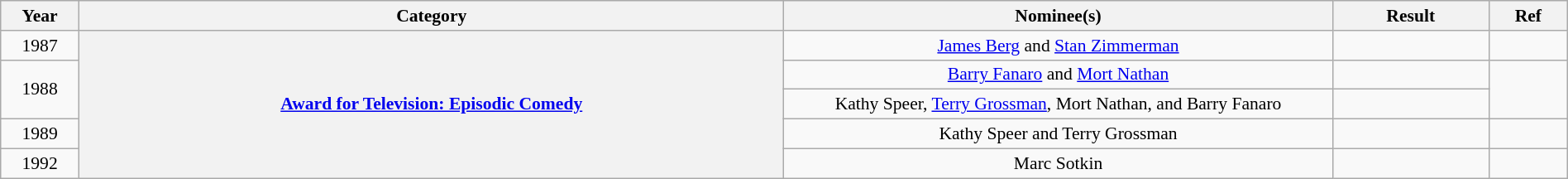<table class="wikitable plainrowheaders" style="font-size: 90%; text-align:center" width=100%>
<tr>
<th scope="col" width="5%">Year</th>
<th scope="col" width="45%">Category</th>
<th scope="col" width="35%">Nominee(s)</th>
<th scope="col" width="10%">Result</th>
<th scope="col" width="5%">Ref</th>
</tr>
<tr>
<td>1987</td>
<th scope="row" style="text-align:center" rowspan=5><a href='#'>Award for Television: Episodic Comedy</a></th>
<td><a href='#'>James Berg</a> and <a href='#'>Stan Zimmerman</a><br></td>
<td></td>
<td></td>
</tr>
<tr>
<td rowspan="2">1988</td>
<td><a href='#'>Barry Fanaro</a> and <a href='#'>Mort Nathan</a><br></td>
<td></td>
<td rowspan="2"></td>
</tr>
<tr>
<td>Kathy Speer, <a href='#'>Terry Grossman</a>, Mort Nathan, and Barry Fanaro<br></td>
<td></td>
</tr>
<tr>
<td>1989</td>
<td>Kathy Speer and Terry Grossman<br></td>
<td></td>
<td></td>
</tr>
<tr>
<td>1992</td>
<td>Marc Sotkin<br></td>
<td></td>
<td></td>
</tr>
</table>
